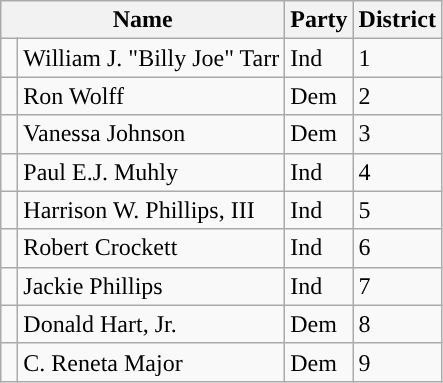<table class=wikitable>
<tr>
<th colspan=2 align=center>Name</th>
<th valign=bottom>Party</th>
<th valign=bottom>District</th>
</tr>
<tr>
<td style="background-color:"> </td>
<td>William J. "Billy Joe" Tarr</td>
<td>Ind</td>
<td>1</td>
</tr>
<tr>
<td style="background-color:"> </td>
<td>Ron Wolff</td>
<td>Dem</td>
<td>2</td>
</tr>
<tr>
<td style="background-color:"> </td>
<td>Vanessa Johnson</td>
<td>Dem</td>
<td>3</td>
</tr>
<tr>
<td style="background-color:"> </td>
<td>Paul E.J. Muhly</td>
<td>Ind</td>
<td>4</td>
</tr>
<tr>
<td style="background-color:"> </td>
<td>Harrison W. Phillips, III</td>
<td>Ind</td>
<td>5</td>
</tr>
<tr>
<td style="background-color:"> </td>
<td>Robert Crockett</td>
<td>Ind</td>
<td>6</td>
</tr>
<tr>
<td style="background-color:"> </td>
<td>Jackie Phillips</td>
<td>Ind</td>
<td>7</td>
</tr>
<tr>
<td style="background-color:"> </td>
<td>Donald Hart, Jr.</td>
<td>Dem</td>
<td>8</td>
</tr>
<tr>
<td style="background-color:"> </td>
<td>C. Reneta Major</td>
<td>Dem</td>
<td>9</td>
</tr>
</table>
